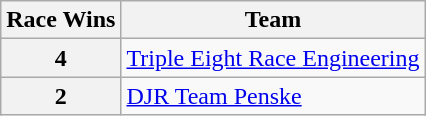<table class="wikitable plainrowheaders">
<tr>
<th>Race Wins</th>
<th>Team</th>
</tr>
<tr>
<th>4</th>
<td><a href='#'>Triple Eight Race Engineering</a></td>
</tr>
<tr>
<th>2</th>
<td><a href='#'>DJR Team Penske</a></td>
</tr>
</table>
